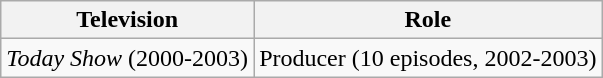<table class="wikitable">
<tr>
<th>Television</th>
<th>Role</th>
</tr>
<tr>
<td><em>Today Show</em> (2000-2003)</td>
<td>Producer (10 episodes, 2002-2003)</td>
</tr>
</table>
